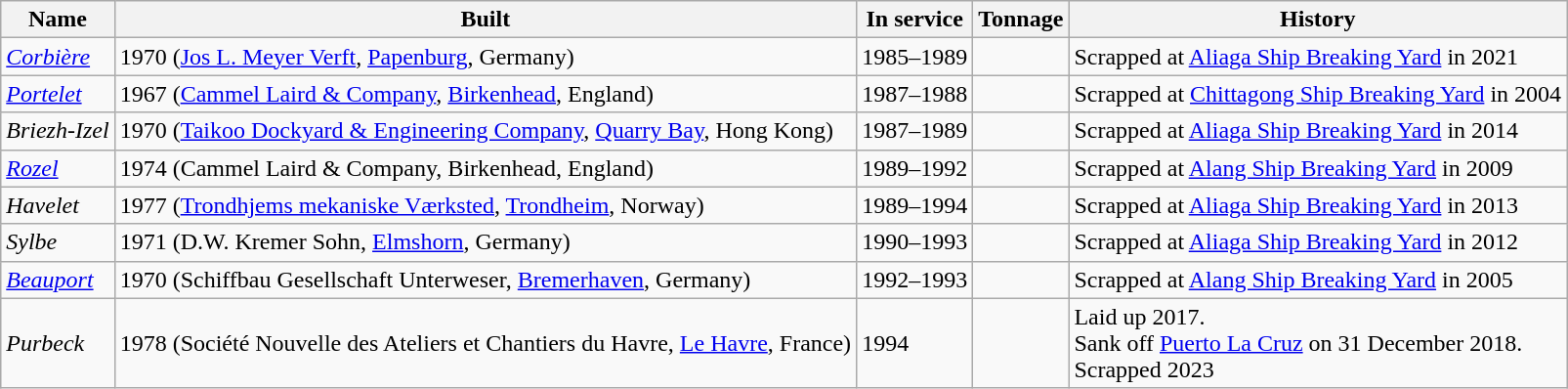<table class="wikitable sortable">
<tr>
<th>Name</th>
<th>Built</th>
<th>In service</th>
<th data-sort-type="number">Tonnage</th>
<th class="unsortable" scope="col">History</th>
</tr>
<tr>
<td><em><a href='#'>Corbière</a></em></td>
<td>1970 (<a href='#'>Jos L. Meyer Verft</a>, <a href='#'>Papenburg</a>, Germany)</td>
<td>1985–1989</td>
<td></td>
<td>Scrapped at <a href='#'>Aliaga Ship Breaking Yard</a> in 2021</td>
</tr>
<tr>
<td><em><a href='#'>Portelet</a></em></td>
<td>1967 (<a href='#'>Cammel Laird & Company</a>, <a href='#'>Birkenhead</a>, England)</td>
<td>1987–1988</td>
<td></td>
<td>Scrapped at <a href='#'>Chittagong Ship Breaking Yard</a> in 2004</td>
</tr>
<tr>
<td><em>Briezh-Izel</em></td>
<td>1970 (<a href='#'>Taikoo Dockyard & Engineering Company</a>, <a href='#'>Quarry Bay</a>, Hong Kong)</td>
<td>1987–1989</td>
<td></td>
<td>Scrapped at <a href='#'>Aliaga Ship Breaking Yard</a> in 2014</td>
</tr>
<tr>
<td><em><a href='#'>Rozel</a></em></td>
<td>1974 (Cammel Laird & Company, Birkenhead, England)</td>
<td>1989–1992</td>
<td></td>
<td>Scrapped at <a href='#'>Alang Ship Breaking Yard</a> in 2009</td>
</tr>
<tr>
<td><em>Havelet</em></td>
<td>1977 (<a href='#'>Trondhjems mekaniske Værksted</a>, <a href='#'>Trondheim</a>, Norway)</td>
<td>1989–1994</td>
<td></td>
<td>Scrapped at <a href='#'>Aliaga Ship Breaking Yard</a> in 2013</td>
</tr>
<tr>
<td><em>Sylbe</em></td>
<td>1971 (D.W. Kremer Sohn, <a href='#'>Elmshorn</a>, Germany)</td>
<td>1990–1993</td>
<td></td>
<td>Scrapped at <a href='#'>Aliaga Ship Breaking Yard</a> in 2012</td>
</tr>
<tr>
<td><em><a href='#'>Beauport</a></em></td>
<td>1970 (Schiffbau Gesellschaft Unterweser, <a href='#'>Bremerhaven</a>, Germany)</td>
<td>1992–1993</td>
<td></td>
<td>Scrapped at <a href='#'>Alang Ship Breaking Yard</a> in 2005</td>
</tr>
<tr>
<td><em>Purbeck</em></td>
<td>1978 (Société Nouvelle des Ateliers et Chantiers du Havre, <a href='#'>Le Havre</a>, France)</td>
<td>1994</td>
<td></td>
<td>Laid up 2017.<br>Sank off <a href='#'>Puerto La Cruz</a> on 31 December 2018.<br>Scrapped 2023</td>
</tr>
</table>
